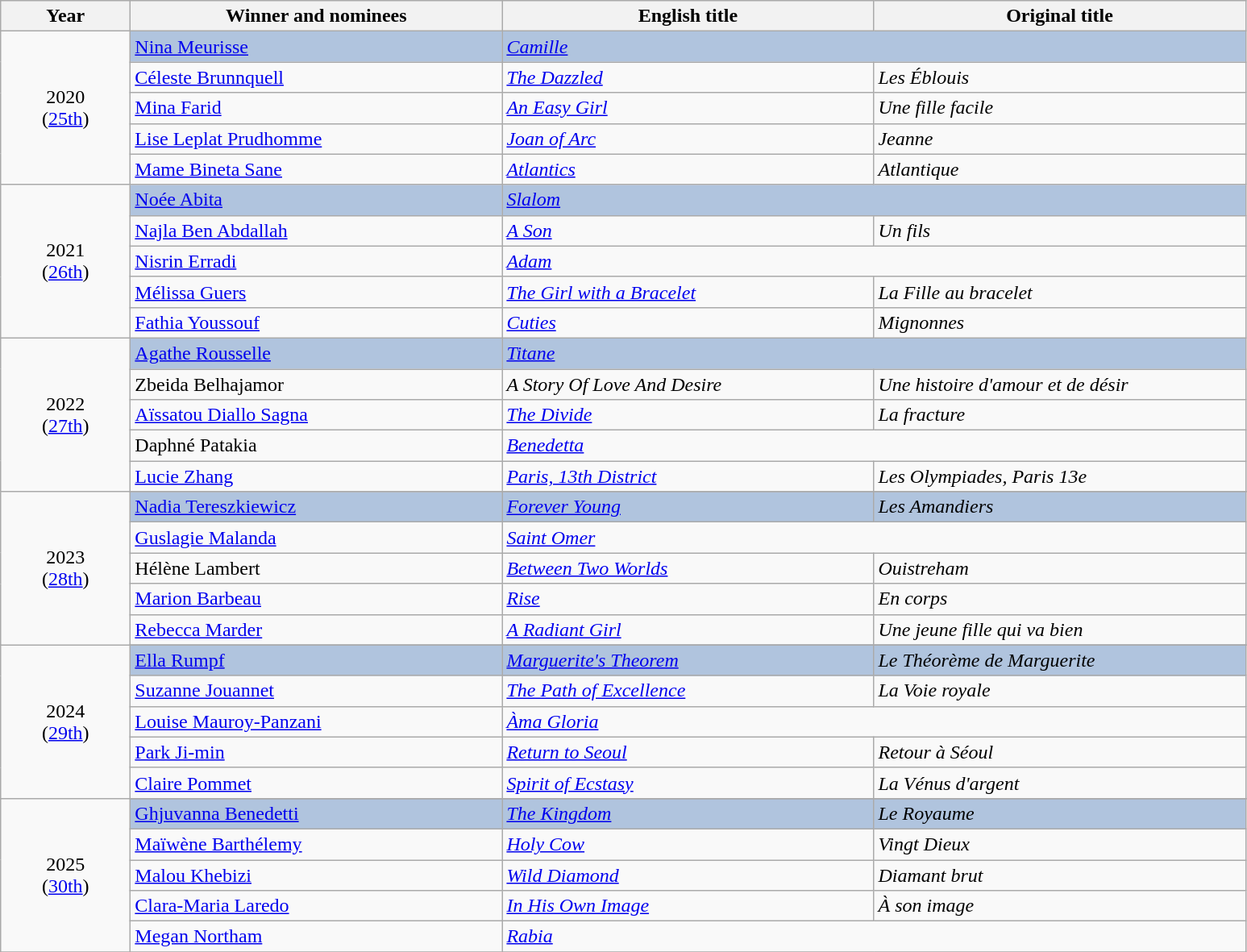<table class="wikitable">
<tr>
<th width="100"><strong>Year</strong></th>
<th width="300"><strong>Winner and nominees</strong></th>
<th width="300"><strong>English title</strong></th>
<th width="300"><strong>Original title</strong></th>
</tr>
<tr>
<td rowspan="5" style="text-align:center;">2020<br>(<a href='#'>25th</a>)</td>
<td style="background:#B0C4DE;"><a href='#'>Nina Meurisse</a></td>
<td colspan="2" style="background:#B0C4DE;"><em><a href='#'>Camille</a></em></td>
</tr>
<tr>
<td><a href='#'>Céleste Brunnquell</a></td>
<td><em><a href='#'>The Dazzled</a></em></td>
<td><em>Les Éblouis</em></td>
</tr>
<tr>
<td><a href='#'>Mina Farid</a></td>
<td><em><a href='#'>An Easy Girl</a></em></td>
<td><em>Une fille facile</em></td>
</tr>
<tr>
<td><a href='#'>Lise Leplat Prudhomme</a></td>
<td><em><a href='#'>Joan of Arc</a></em></td>
<td><em>Jeanne</em></td>
</tr>
<tr>
<td><a href='#'>Mame Bineta Sane</a></td>
<td><em><a href='#'>Atlantics</a></em></td>
<td><em>Atlantique</em></td>
</tr>
<tr>
<td rowspan="5" style="text-align:center;">2021<br>(<a href='#'>26th</a>)</td>
<td style="background:#B0C4DE;"><a href='#'>Noée Abita</a></td>
<td colspan="2" style="background:#B0C4DE;"><em><a href='#'>Slalom</a></em></td>
</tr>
<tr>
<td><a href='#'>Najla Ben Abdallah</a></td>
<td><em><a href='#'>A Son</a></em></td>
<td><em>Un fils</em></td>
</tr>
<tr>
<td><a href='#'>Nisrin Erradi</a></td>
<td colspan="2"><em><a href='#'>Adam</a></em></td>
</tr>
<tr>
<td><a href='#'>Mélissa Guers</a></td>
<td><em><a href='#'>The Girl with a Bracelet</a></em></td>
<td><em>La Fille au bracelet</em></td>
</tr>
<tr>
<td><a href='#'>Fathia Youssouf</a></td>
<td><em><a href='#'>Cuties</a></em></td>
<td><em>Mignonnes</em></td>
</tr>
<tr>
<td rowspan="5" style="text-align:center;">2022<br>(<a href='#'>27th</a>)</td>
<td style="background:#B0C4DE;"><a href='#'>Agathe Rousselle</a></td>
<td colspan="2" style="background:#B0C4DE;"><em><a href='#'>Titane</a></em></td>
</tr>
<tr>
<td>Zbeida Belhajamor</td>
<td><em>A Story Of Love And Desire</em></td>
<td><em>Une histoire d'amour et de désir</em></td>
</tr>
<tr>
<td><a href='#'>Aïssatou Diallo Sagna</a></td>
<td><em><a href='#'>The Divide</a></em></td>
<td><em>La fracture</em></td>
</tr>
<tr>
<td>Daphné Patakia</td>
<td colspan="2"><em><a href='#'>Benedetta</a></em></td>
</tr>
<tr>
<td><a href='#'>Lucie Zhang</a></td>
<td><em><a href='#'>Paris, 13th District</a></em></td>
<td><em>Les Olympiades, Paris 13e</em></td>
</tr>
<tr>
<td rowspan="6" style="text-align:center;">2023<br>(<a href='#'>28th</a>)</td>
</tr>
<tr style="background:#B0C4DE;">
<td><a href='#'>Nadia Tereszkiewicz</a></td>
<td style="background:#B0C4DE;"><em><a href='#'>Forever Young</a></em></td>
<td style="background:#B0C4DE;"><em>Les Amandiers</em></td>
</tr>
<tr>
<td><a href='#'>Guslagie Malanda</a></td>
<td colspan="2"><em><a href='#'>Saint Omer</a></em></td>
</tr>
<tr>
<td>Hélène Lambert</td>
<td><em><a href='#'>Between Two Worlds</a></em></td>
<td><em>Ouistreham</em></td>
</tr>
<tr>
<td><a href='#'>Marion Barbeau</a></td>
<td><em><a href='#'>Rise</a></em></td>
<td><em>En corps</em></td>
</tr>
<tr>
<td><a href='#'>Rebecca Marder</a></td>
<td><em><a href='#'>A Radiant Girl</a></em></td>
<td><em>Une jeune fille qui va bien</em></td>
</tr>
<tr>
<td rowspan="6" style="text-align:center;">2024<br>(<a href='#'>29th</a>)</td>
</tr>
<tr style="background:#B0C4DE;">
<td><a href='#'>Ella Rumpf</a></td>
<td style="background:#B0C4DE;"><em><a href='#'>Marguerite's Theorem</a></em></td>
<td style="background:#B0C4DE;"><em>Le Théorème de Marguerite</em></td>
</tr>
<tr>
<td><a href='#'>Suzanne Jouannet</a></td>
<td><em><a href='#'>The Path of Excellence</a></em></td>
<td><em>La Voie royale</em></td>
</tr>
<tr>
<td><a href='#'>Louise Mauroy-Panzani</a></td>
<td colspan="2"><em><a href='#'>Àma Gloria</a></em></td>
</tr>
<tr>
<td><a href='#'>Park Ji-min</a></td>
<td><em><a href='#'>Return to Seoul</a></em></td>
<td><em>Retour à Séoul</em></td>
</tr>
<tr>
<td><a href='#'>Claire Pommet</a></td>
<td><em><a href='#'>Spirit of Ecstasy</a></em></td>
<td><em>La Vénus d'argent</em></td>
</tr>
<tr>
<td rowspan="6" style="text-align:center;">2025<br>(<a href='#'>30th</a>)</td>
</tr>
<tr style="background:#B0C4DE;">
<td><a href='#'>Ghjuvanna Benedetti</a></td>
<td style="background:#B0C4DE;"><em><a href='#'>The Kingdom</a></em></td>
<td style="background:#B0C4DE;"><em>Le Royaume</em></td>
</tr>
<tr>
<td><a href='#'>Maïwène Barthélemy</a></td>
<td><em><a href='#'>Holy Cow</a></em></td>
<td><em>Vingt Dieux</em></td>
</tr>
<tr>
<td><a href='#'>Malou Khebizi</a></td>
<td><em><a href='#'>Wild Diamond</a></em></td>
<td><em>Diamant brut</em></td>
</tr>
<tr>
<td><a href='#'>Clara-Maria Laredo</a></td>
<td><em><a href='#'>In His Own Image</a></em></td>
<td><em>À son image</em></td>
</tr>
<tr>
<td><a href='#'>Megan Northam</a></td>
<td colspan="2"><em><a href='#'>Rabia</a></em></td>
</tr>
<tr>
</tr>
</table>
